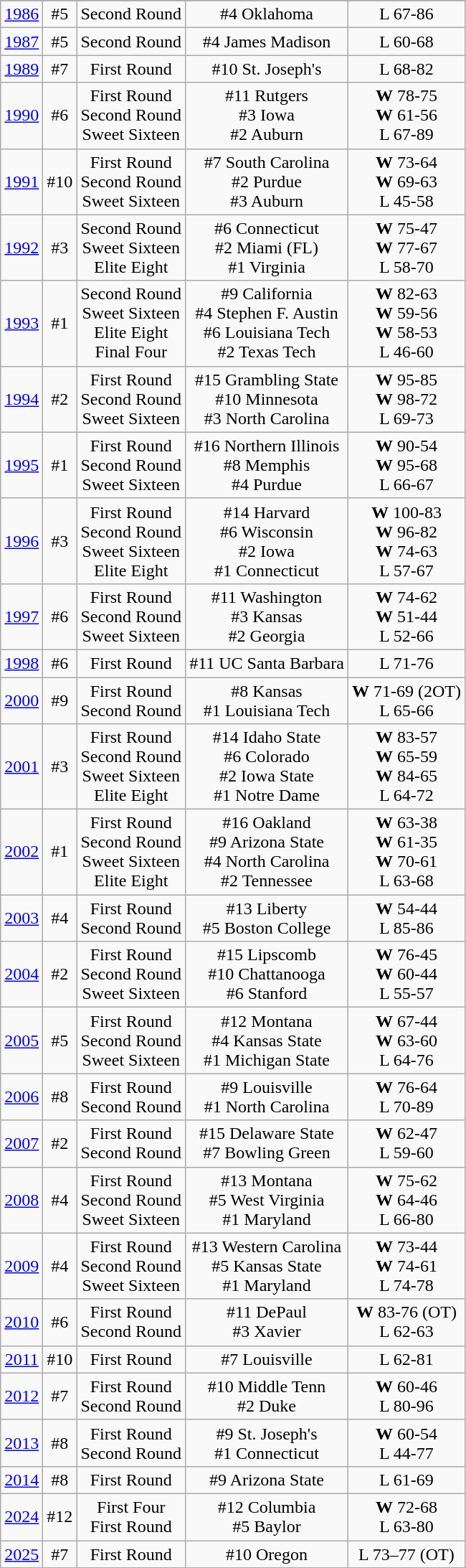<table class="wikitable" style="text-align:center">
<tr>
</tr>
<tr>
<td rowspan=1><a href='#'>1986</a></td>
<td>#5</td>
<td>Second Round</td>
<td>#4 Oklahoma</td>
<td>L 67-86</td>
</tr>
<tr style="text-align:center;">
<td rowspan=1><a href='#'>1987</a></td>
<td>#5</td>
<td>Second Round</td>
<td>#4 James Madison</td>
<td>L 60-68</td>
</tr>
<tr style="text-align:center;">
<td rowspan=1><a href='#'>1989</a></td>
<td>#7</td>
<td>First Round</td>
<td>#10 St. Joseph's</td>
<td>L 68-82</td>
</tr>
<tr style="text-align:center;">
<td rowspan=1><a href='#'>1990</a></td>
<td>#6</td>
<td>First Round<br>Second Round<br>Sweet Sixteen</td>
<td>#11 Rutgers<br>#3 Iowa<br>#2 Auburn</td>
<td><strong>W</strong> 78-75<br><strong>W</strong> 61-56<br>L 67-89</td>
</tr>
<tr style="text-align:center;">
<td rowspan=1><a href='#'>1991</a></td>
<td>#10</td>
<td>First Round<br>Second Round<br>Sweet Sixteen</td>
<td>#7 South Carolina<br>#2 Purdue<br>#3 Auburn</td>
<td><strong>W</strong> 73-64<br><strong>W</strong> 69-63<br>L 45-58</td>
</tr>
<tr style="text-align:center;">
<td rowspan=1><a href='#'>1992</a></td>
<td>#3</td>
<td>Second Round<br>Sweet Sixteen<br>Elite Eight</td>
<td>#6 Connecticut<br>#2 Miami (FL)<br>#1 Virginia</td>
<td><strong>W</strong> 75-47<br><strong>W</strong> 77-67<br>L 58-70</td>
</tr>
<tr style="text-align:center;">
<td rowspan=1><a href='#'>1993</a></td>
<td>#1</td>
<td>Second Round<br>Sweet Sixteen<br>Elite Eight<br>Final Four</td>
<td>#9 California<br>#4 Stephen F. Austin<br>#6 Louisiana Tech<br>#2 Texas Tech</td>
<td><strong>W</strong> 82-63<br><strong>W</strong> 59-56<br><strong>W</strong> 58-53<br>L 46-60</td>
</tr>
<tr style="text-align:center;">
<td rowspan=1><a href='#'>1994</a></td>
<td>#2</td>
<td>First Round<br>Second Round<br>Sweet Sixteen</td>
<td>#15 Grambling State<br>#10 Minnesota<br>#3 North Carolina</td>
<td><strong>W</strong> 95-85<br><strong>W</strong> 98-72<br>L 69-73</td>
</tr>
<tr style="text-align:center;">
<td rowspan=1><a href='#'>1995</a></td>
<td>#1</td>
<td>First Round<br>Second Round<br>Sweet Sixteen</td>
<td>#16 Northern Illinois<br>#8 Memphis<br>#4 Purdue</td>
<td><strong>W</strong> 90-54<br><strong>W</strong> 95-68<br>L 66-67</td>
</tr>
<tr style="text-align:center;">
<td rowspan=1><a href='#'>1996</a></td>
<td>#3</td>
<td>First Round<br>Second Round<br>Sweet Sixteen<br>Elite Eight</td>
<td>#14 Harvard<br>#6 Wisconsin<br>#2 Iowa<br>#1 Connecticut</td>
<td><strong>W</strong> 100-83<br><strong>W</strong> 96-82<br><strong>W</strong> 74-63<br>L 57-67</td>
</tr>
<tr style="text-align:center;">
<td rowspan=1><a href='#'>1997</a></td>
<td>#6</td>
<td>First Round<br>Second Round<br>Sweet Sixteen</td>
<td>#11 Washington<br>#3 Kansas<br>#2 Georgia</td>
<td><strong>W</strong> 74-62<br><strong>W</strong> 51-44<br>L 52-66</td>
</tr>
<tr style="text-align:center;">
<td rowspan=1><a href='#'>1998</a></td>
<td>#6</td>
<td>First Round</td>
<td>#11 UC Santa Barbara</td>
<td>L 71-76</td>
</tr>
<tr style="text-align:center;">
<td rowspan=1><a href='#'>2000</a></td>
<td>#9</td>
<td>First Round<br>Second Round</td>
<td>#8 Kansas<br>#1 Louisiana Tech</td>
<td><strong>W</strong> 71-69 (2OT)<br>L 65-66</td>
</tr>
<tr style="text-align:center;">
<td rowspan=1><a href='#'>2001</a></td>
<td>#3</td>
<td>First Round<br>Second Round<br>Sweet Sixteen<br>Elite Eight</td>
<td>#14 Idaho State<br>#6 Colorado<br>#2 Iowa State<br>#1 Notre Dame</td>
<td><strong>W</strong> 83-57<br><strong>W</strong> 65-59<br><strong>W</strong> 84-65<br>L 64-72</td>
</tr>
<tr style="text-align:center;">
<td rowspan=1><a href='#'>2002</a></td>
<td>#1</td>
<td>First Round<br>Second Round<br>Sweet Sixteen<br>Elite Eight</td>
<td>#16 Oakland<br>#9 Arizona State<br>#4 North Carolina<br>#2 Tennessee</td>
<td><strong>W</strong> 63-38<br><strong>W</strong> 61-35<br><strong>W</strong> 70-61<br>L 63-68</td>
</tr>
<tr style="text-align:center;">
<td rowspan=1><a href='#'>2003</a></td>
<td>#4</td>
<td>First Round<br>Second Round</td>
<td>#13 Liberty<br>#5 Boston College</td>
<td><strong>W</strong> 54-44<br>L 85-86</td>
</tr>
<tr style="text-align:center;">
<td rowspan=1><a href='#'>2004</a></td>
<td>#2</td>
<td>First Round<br>Second Round<br>Sweet Sixteen</td>
<td>#15 Lipscomb<br>#10 Chattanooga<br>#6 Stanford</td>
<td><strong>W</strong> 76-45<br><strong>W</strong> 60-44<br>L 55-57</td>
</tr>
<tr style="text-align:center;">
<td rowspan=1><a href='#'>2005</a></td>
<td>#5</td>
<td>First Round<br>Second Round<br>Sweet Sixteen</td>
<td>#12 Montana<br>#4 Kansas State<br>#1 Michigan State</td>
<td><strong>W</strong> 67-44<br><strong>W</strong> 63-60<br>L 64-76</td>
</tr>
<tr style="text-align:center;">
<td rowspan=1><a href='#'>2006</a></td>
<td>#8</td>
<td>First Round<br>Second Round</td>
<td>#9 Louisville<br>#1 North Carolina</td>
<td><strong>W</strong> 76-64<br>L 70-89</td>
</tr>
<tr style="text-align:center;">
<td rowspan=1><a href='#'>2007</a></td>
<td>#2</td>
<td>First Round<br>Second Round</td>
<td>#15 Delaware State<br>#7 Bowling Green</td>
<td><strong>W</strong> 62-47<br>L 59-60</td>
</tr>
<tr style="text-align:center;">
<td rowspan=1><a href='#'>2008</a></td>
<td>#4</td>
<td>First Round<br>Second Round<br>Sweet Sixteen</td>
<td>#13 Montana<br>#5 West Virginia<br>#1 Maryland</td>
<td><strong>W</strong> 75-62<br><strong>W</strong> 64-46<br>L 66-80</td>
</tr>
<tr style="text-align:center;">
<td rowspan=1><a href='#'>2009</a></td>
<td>#4</td>
<td>First Round<br>Second Round<br>Sweet Sixteen</td>
<td>#13 Western Carolina<br>#5 Kansas State<br>#1 Maryland</td>
<td><strong>W</strong> 73-44<br><strong>W</strong> 74-61<br>L 74-78</td>
</tr>
<tr style="text-align:center;">
<td rowspan=1><a href='#'>2010</a></td>
<td>#6</td>
<td>First Round<br>Second Round</td>
<td>#11 DePaul<br>#3 Xavier</td>
<td><strong>W</strong> 83-76 (OT)<br>L 62-63</td>
</tr>
<tr style="text-align:center;">
<td rowspan=1><a href='#'>2011</a></td>
<td>#10</td>
<td>First Round</td>
<td>#7 Louisville</td>
<td>L 62-81</td>
</tr>
<tr style="text-align:center;">
<td rowspan=1><a href='#'>2012</a></td>
<td>#7</td>
<td>First Round<br>Second Round</td>
<td>#10 Middle Tenn<br>#2 Duke</td>
<td><strong>W</strong> 60-46<br>L 80-96</td>
</tr>
<tr style="text-align:center;">
<td rowspan=1><a href='#'>2013</a></td>
<td>#8</td>
<td>First Round<br>Second Round</td>
<td>#9 St. Joseph's<br>#1 Connecticut</td>
<td><strong>W</strong> 60-54<br>L 44-77</td>
</tr>
<tr style="text-align:center;">
<td rowspan=1><a href='#'>2014</a></td>
<td>#8</td>
<td>First Round</td>
<td>#9 Arizona State</td>
<td>L 61-69</td>
</tr>
<tr style="text-align:center;">
<td rowspan=1><a href='#'>2024</a></td>
<td>#12</td>
<td>First Four<br>First Round</td>
<td>#12 Columbia<br>#5 Baylor</td>
<td><strong>W</strong> 72-68<br>L 63-80</td>
</tr>
<tr style="text-align:center;">
<td rowspan=1><a href='#'>2025</a></td>
<td>#7</td>
<td>First Round</td>
<td>#10 Oregon</td>
<td>L 73–77 (OT)</td>
</tr>
<tr style="text-align:center;">
</tr>
</table>
